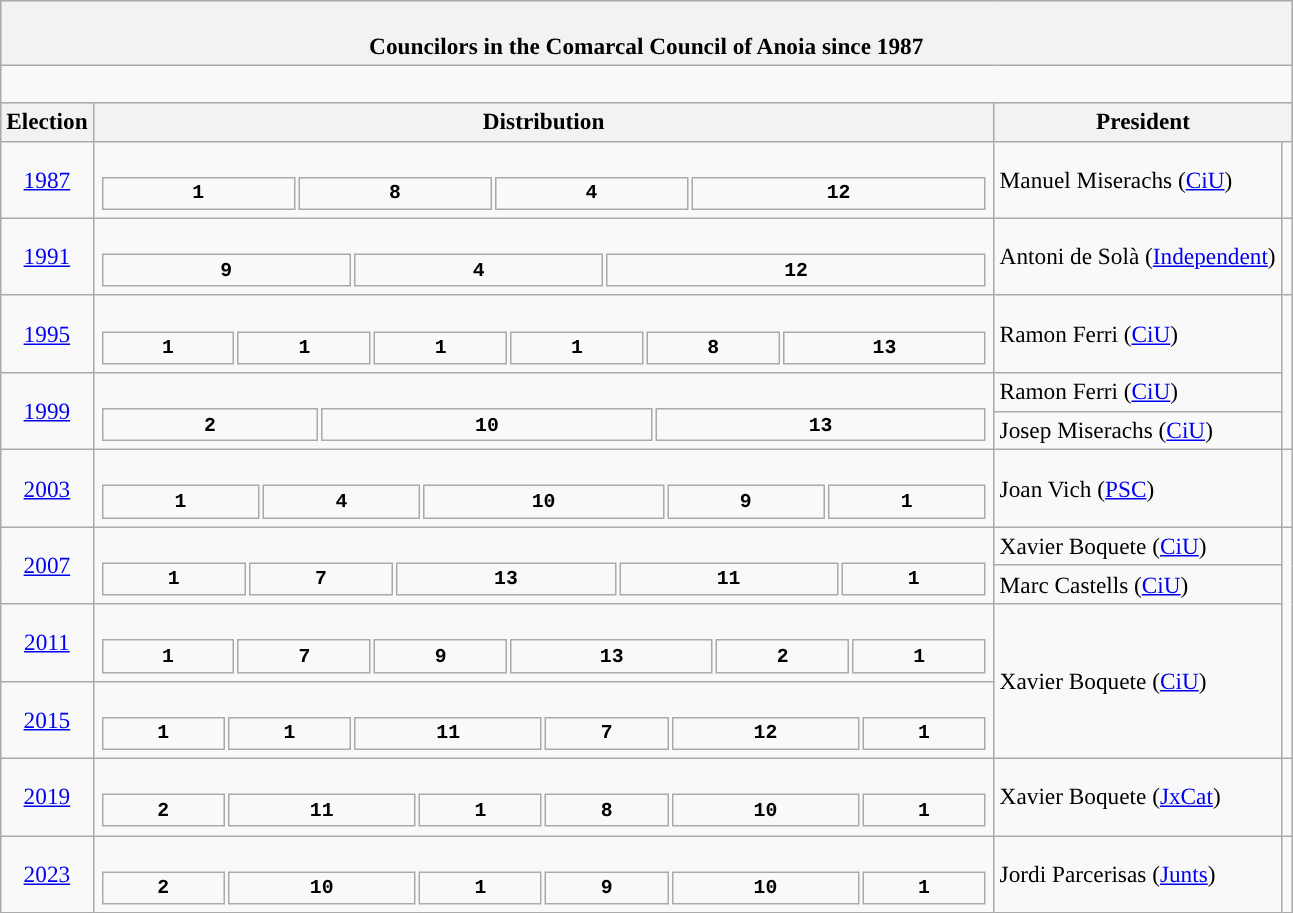<table class="wikitable" style="font-size:97%;">
<tr bgcolor="#CCCCCC">
<th colspan="4"><br>Councilors in the Comarcal Council of Anoia since 1987</th>
</tr>
<tr>
<td colspan="4"><br>
















</td>
</tr>
<tr bgcolor="#CCCCCC">
<th>Election</th>
<th>Distribution</th>
<th colspan="2">President</th>
</tr>
<tr>
<td align=center><a href='#'>1987</a></td>
<td><br><table style="width:45em; font-size:85%; text-align:center; font-family:Courier New;">
<tr style="font-weight:bold">
<td style="background:">1</td>
<td style="background:">8</td>
<td style="background:">4</td>
<td style="background:">12</td>
</tr>
</table>
</td>
<td>Manuel Miserachs (<a href='#'>CiU</a>)</td>
<td style="background:"></td>
</tr>
<tr>
<td align=center><a href='#'>1991</a></td>
<td><br><table style="width:45em; font-size:85%; text-align:center; font-family:Courier New;">
<tr style="font-weight:bold">
<td style="background:">9</td>
<td style="background:">4</td>
<td style="background:">12</td>
</tr>
</table>
</td>
<td>Antoni de Solà (<a href='#'>Independent</a>)</td>
<td style="background:"></td>
</tr>
<tr>
<td align=center><a href='#'>1995</a></td>
<td><br><table style="width:45em; font-size:85%; text-align:center; font-family:Courier New;">
<tr style="font-weight:bold">
<td style="background:">1</td>
<td style="background:">1</td>
<td style="background:">1</td>
<td style="background:">1</td>
<td style="background:">8</td>
<td style="background:">13</td>
</tr>
</table>
</td>
<td>Ramon Ferri (<a href='#'>CiU</a>)</td>
<td rowspan="3" style="background:"></td>
</tr>
<tr>
<td rowspan="2" align=center><a href='#'>1999</a></td>
<td rowspan="2"><br><table style="width:45em; font-size:85%; text-align:center; font-family:Courier New;">
<tr style="font-weight:bold">
<td style="background:">2</td>
<td style="background:">10</td>
<td style="background:">13</td>
</tr>
</table>
</td>
<td>Ramon Ferri (<a href='#'>CiU</a>) </td>
</tr>
<tr>
<td>Josep Miserachs (<a href='#'>CiU</a>) </td>
</tr>
<tr>
<td align=center><a href='#'>2003</a></td>
<td><br><table style="width:45em; font-size:85%; text-align:center; font-family:Courier New;">
<tr style="font-weight:bold">
<td style="background:">1</td>
<td style="background:">4</td>
<td style="background:">10</td>
<td style="background:">9</td>
<td style="background:">1</td>
</tr>
</table>
</td>
<td>Joan Vich (<a href='#'>PSC</a>)</td>
<td style="background:"></td>
</tr>
<tr>
<td rowspan="2" align=center><a href='#'>2007</a></td>
<td rowspan="2"><br><table style="width:45em; font-size:85%; text-align:center; font-family:Courier New;">
<tr style="font-weight:bold">
<td style="background:">1</td>
<td style="background:">7</td>
<td style="background:">13</td>
<td style="background:">11</td>
<td style="background:">1</td>
</tr>
</table>
</td>
<td>Xavier Boquete (<a href='#'>CiU</a>) </td>
<td rowspan="4" style="background:"></td>
</tr>
<tr>
<td>Marc Castells (<a href='#'>CiU</a>) </td>
</tr>
<tr>
<td rowspan="1" align=center><a href='#'>2011</a></td>
<td><br><table style="width:45em; font-size:85%; text-align:center; font-family:Courier New;">
<tr style="font-weight:bold">
<td style="background:">1</td>
<td style="background:">7</td>
<td style="background:">9</td>
<td style="background:">13</td>
<td style="background:">2</td>
<td style="background:">1</td>
</tr>
</table>
</td>
<td rowspan="2">Xavier Boquete (<a href='#'>CiU</a>)</td>
</tr>
<tr>
<td align=center><a href='#'>2015</a></td>
<td><br><table style="width:45em; font-size:85%; text-align:center; font-family:Courier New;">
<tr style="font-weight:bold">
<td style="background:">1</td>
<td style="background:">1</td>
<td style="background:">11</td>
<td style="background:">7</td>
<td style="background:">12</td>
<td style="background:">1</td>
</tr>
</table>
</td>
</tr>
<tr>
<td align=center><a href='#'>2019</a></td>
<td><br><table style="width:45em; font-size:85%; text-align:center; font-family:Courier New;">
<tr style="font-weight:bold">
<td style="background:">2</td>
<td style="background:">11</td>
<td style="background:">1</td>
<td style="background:">8</td>
<td style="background:">10</td>
<td style="background:">1</td>
</tr>
</table>
</td>
<td>Xavier Boquete (<a href='#'>JxCat</a>)</td>
<td style="background:"></td>
</tr>
<tr>
<td align=center><a href='#'>2023</a></td>
<td><br><table style="width:45em; font-size:85%; text-align:center; font-family:Courier New;">
<tr style="font-weight:bold">
<td style="background:">2</td>
<td style="background:">10</td>
<td style="background:">1</td>
<td style="background:">9</td>
<td style="background:">10</td>
<td style="background:">1</td>
</tr>
</table>
</td>
<td>Jordi Parcerisas (<a href='#'>Junts</a>)</td>
<td style="background:"></td>
</tr>
</table>
